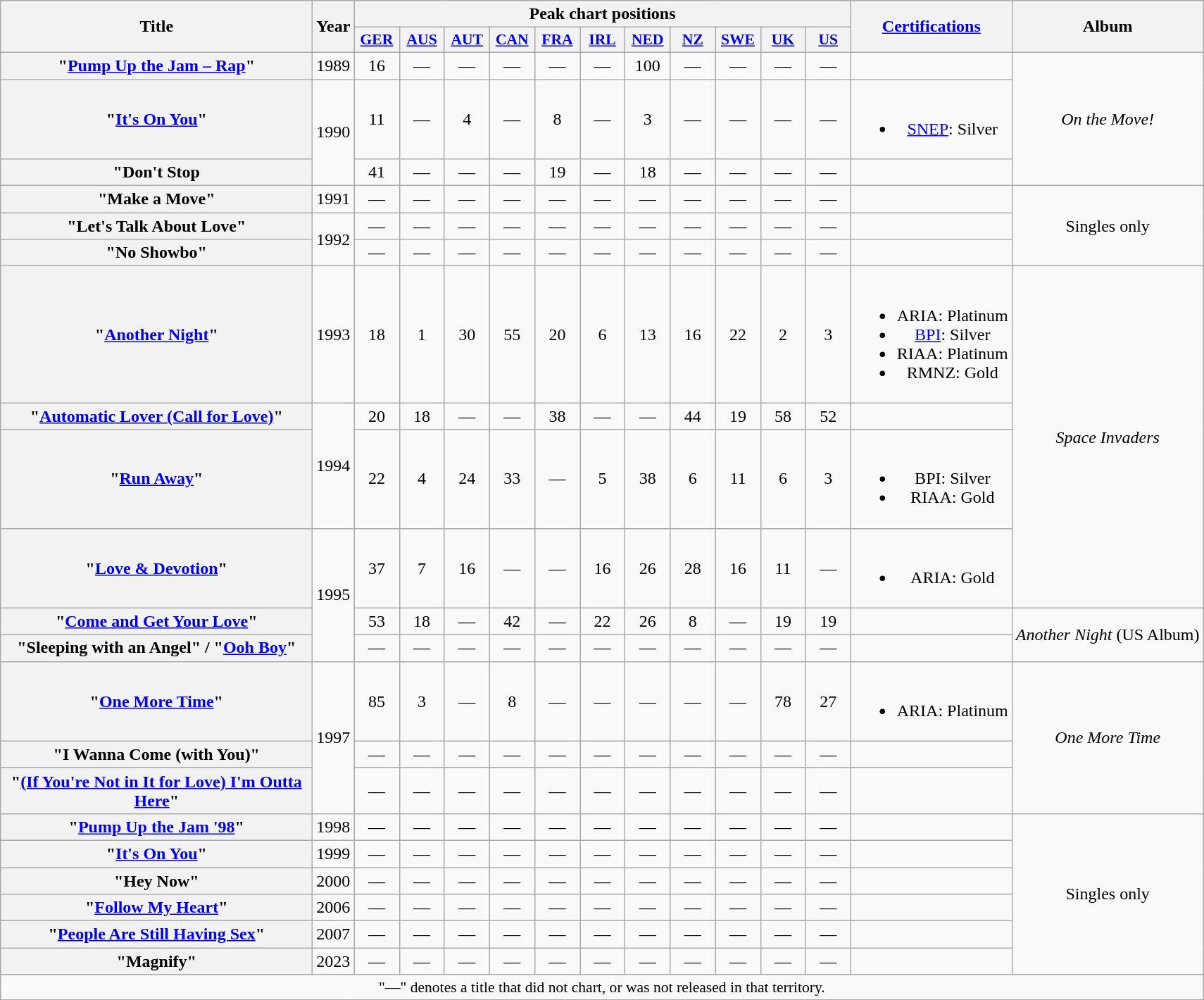<table class="wikitable plainrowheaders" style="text-align:center;">
<tr>
<th scope="col" rowspan="2" style="width:18em">Title</th>
<th scope="col" rowspan="2">Year</th>
<th scope="col" colspan="11">Peak chart positions</th>
<th scope="col" rowspan="2"><a href='#'>Certifications</a></th>
<th scope="col" rowspan="2">Album</th>
</tr>
<tr>
<th scope="col" style="width:2.5em;font-size:90%;"><a href='#'>GER</a><br></th>
<th scope="col" style="width:2.5em;font-size:90%;"><a href='#'>AUS</a><br></th>
<th scope="col" style="width:2.5em;font-size:90%;"><a href='#'>AUT</a><br></th>
<th scope="col" style="width:2.5em;font-size:90%;"><a href='#'>CAN</a><br></th>
<th scope="col" style="width:2.5em;font-size:90%;"><a href='#'>FRA</a><br></th>
<th scope="col" style="width:2.5em;font-size:90%;"><a href='#'>IRL</a><br></th>
<th scope="col" style="width:2.5em;font-size:90%;"><a href='#'>NED</a><br></th>
<th scope="col" style="width:2.5em;font-size:90%;"><a href='#'>NZ</a><br></th>
<th scope="col" style="width:2.5em;font-size:90%;"><a href='#'>SWE</a><br></th>
<th scope="col" style="width:2.5em;font-size:90%;"><a href='#'>UK</a><br></th>
<th scope="col" style="width:2.5em;font-size:90%;"><a href='#'>US</a><br></th>
</tr>
<tr>
<th scope="row">"<a href='#'>Pump Up the Jam – Rap</a>"</th>
<td>1989</td>
<td>16</td>
<td>—</td>
<td>—</td>
<td>—</td>
<td>—</td>
<td>—</td>
<td>100</td>
<td>—</td>
<td>—</td>
<td>—</td>
<td>—</td>
<td></td>
<td rowspan="3"><em>On the Move!</em></td>
</tr>
<tr>
<th scope="row">"<a href='#'>It's On You</a>"</th>
<td rowspan="2">1990</td>
<td>11</td>
<td>—</td>
<td>4</td>
<td>—</td>
<td>8</td>
<td>—</td>
<td>3</td>
<td>—</td>
<td>—</td>
<td>—</td>
<td>—</td>
<td><br><ul><li><a href='#'>SNEP</a>: Silver</li></ul></td>
</tr>
<tr>
<th scope="row">"Don't Stop<br></th>
<td>41</td>
<td>—</td>
<td>—</td>
<td>—</td>
<td>19</td>
<td>—</td>
<td>18</td>
<td>—</td>
<td>—</td>
<td>—</td>
<td>—</td>
<td></td>
</tr>
<tr>
<th scope="row">"Make a Move"</th>
<td>1991</td>
<td>—</td>
<td>—</td>
<td>—</td>
<td>—</td>
<td>—</td>
<td>—</td>
<td>—</td>
<td>—</td>
<td>—</td>
<td>—</td>
<td>—</td>
<td></td>
<td rowspan="3">Singles only</td>
</tr>
<tr>
<th scope="row">"Let's Talk About Love"</th>
<td rowspan="2">1992</td>
<td>—</td>
<td>—</td>
<td>—</td>
<td>—</td>
<td>—</td>
<td>—</td>
<td>—</td>
<td>—</td>
<td>—</td>
<td>—</td>
<td>—</td>
<td></td>
</tr>
<tr>
<th scope="row">"No Showbo"</th>
<td>—</td>
<td>—</td>
<td>—</td>
<td>—</td>
<td>—</td>
<td>—</td>
<td>—</td>
<td>—</td>
<td>—</td>
<td>—</td>
<td>—</td>
<td></td>
</tr>
<tr>
<th scope="row">"<a href='#'>Another Night</a>"</th>
<td>1993</td>
<td>18</td>
<td>1</td>
<td>30</td>
<td>55</td>
<td>20</td>
<td>6</td>
<td>13</td>
<td>16</td>
<td>22</td>
<td>2</td>
<td>3</td>
<td><br><ul><li>ARIA: Platinum</li><li><a href='#'>BPI</a>: Silver</li><li>RIAA: Platinum</li><li>RMNZ: Gold</li></ul></td>
<td rowspan="4"><em>Space Invaders</em></td>
</tr>
<tr>
<th scope="row">"<a href='#'>Automatic Lover (Call for Love)</a>"</th>
<td rowspan="2">1994</td>
<td>20</td>
<td>18</td>
<td>—</td>
<td>—</td>
<td>38</td>
<td>—</td>
<td>—</td>
<td>44</td>
<td>19</td>
<td>58</td>
<td>52</td>
<td></td>
</tr>
<tr>
<th scope="row">"<a href='#'>Run Away</a>"</th>
<td>22</td>
<td>4</td>
<td>24</td>
<td>33</td>
<td>—</td>
<td>5</td>
<td>38</td>
<td>6</td>
<td>11</td>
<td>6</td>
<td>3</td>
<td><br><ul><li>BPI: Silver</li><li>RIAA: Gold</li></ul></td>
</tr>
<tr>
<th scope="row">"<a href='#'>Love & Devotion</a>"</th>
<td rowspan="3">1995</td>
<td>37</td>
<td>7</td>
<td>16</td>
<td>—</td>
<td>—</td>
<td>16</td>
<td>26</td>
<td>28</td>
<td>16</td>
<td>11</td>
<td>—</td>
<td><br><ul><li>ARIA: Gold</li></ul></td>
</tr>
<tr>
<th scope="row">"<a href='#'>Come and Get Your Love</a>"</th>
<td>53</td>
<td>18</td>
<td>—</td>
<td>42</td>
<td>—</td>
<td>22</td>
<td>26</td>
<td>8</td>
<td>—</td>
<td>19</td>
<td>19</td>
<td></td>
<td rowspan="2"><em>Another Night</em> (US Album)</td>
</tr>
<tr>
<th scope="row">"Sleeping with an Angel" / "<a href='#'>Ooh Boy</a>"</th>
<td>—</td>
<td>—</td>
<td>—</td>
<td>—</td>
<td>—</td>
<td>—</td>
<td>—</td>
<td>—</td>
<td>—</td>
<td>—</td>
<td>—</td>
<td></td>
</tr>
<tr>
<th scope="row">"<a href='#'>One More Time</a>"</th>
<td rowspan="3">1997</td>
<td>85</td>
<td>3</td>
<td>—</td>
<td>8</td>
<td>—</td>
<td>—</td>
<td>—</td>
<td>—</td>
<td>—</td>
<td>78</td>
<td>27</td>
<td><br><ul><li>ARIA: Platinum</li></ul></td>
<td rowspan="3"><em>One More Time</em></td>
</tr>
<tr>
<th scope="row">"I Wanna Come (with You)"</th>
<td>—</td>
<td>—</td>
<td>—</td>
<td>—</td>
<td>—</td>
<td>—</td>
<td>—</td>
<td>—</td>
<td>—</td>
<td>—</td>
<td>—</td>
<td></td>
</tr>
<tr>
<th scope="row">"<a href='#'>(If You're Not in It for Love) I'm Outta Here</a>"</th>
<td>—</td>
<td>—</td>
<td>—</td>
<td>—</td>
<td>—</td>
<td>—</td>
<td>—</td>
<td>—</td>
<td>—</td>
<td>—</td>
<td>—</td>
<td></td>
</tr>
<tr>
<th scope="row">"<a href='#'>Pump Up the Jam '98</a>"</th>
<td>1998</td>
<td>—</td>
<td>—</td>
<td>—</td>
<td>—</td>
<td>—</td>
<td>—</td>
<td>—</td>
<td>—</td>
<td>—</td>
<td>—</td>
<td>—</td>
<td></td>
<td rowspan="6">Singles only</td>
</tr>
<tr>
<th scope="row">"<a href='#'>It's On You</a>"</th>
<td>1999</td>
<td>—</td>
<td>—</td>
<td>—</td>
<td>—</td>
<td>—</td>
<td>—</td>
<td>—</td>
<td>—</td>
<td>—</td>
<td>—</td>
<td>—</td>
<td></td>
</tr>
<tr>
<th scope="row">"Hey Now"</th>
<td>2000</td>
<td>—</td>
<td>—</td>
<td>—</td>
<td>—</td>
<td>—</td>
<td>—</td>
<td>—</td>
<td>—</td>
<td>—</td>
<td>—</td>
<td>—</td>
<td></td>
</tr>
<tr>
<th scope="row">"<a href='#'>Follow My Heart</a>"</th>
<td>2006</td>
<td>—</td>
<td>—</td>
<td>—</td>
<td>—</td>
<td>—</td>
<td>—</td>
<td>—</td>
<td>—</td>
<td>—</td>
<td>—</td>
<td>—</td>
<td></td>
</tr>
<tr>
<th scope="row">"<a href='#'>People Are Still Having Sex</a>"</th>
<td>2007</td>
<td>—</td>
<td>—</td>
<td>—</td>
<td>—</td>
<td>—</td>
<td>—</td>
<td>—</td>
<td>—</td>
<td>—</td>
<td>—</td>
<td>—</td>
<td></td>
</tr>
<tr>
<th scope="row">"Magnify"</th>
<td>2023</td>
<td>—</td>
<td>—</td>
<td>—</td>
<td>—</td>
<td>—</td>
<td>—</td>
<td>—</td>
<td>—</td>
<td>—</td>
<td>—</td>
<td>—</td>
<td></td>
</tr>
<tr>
<td colspan="17" style="font-size:90%">"—" denotes a title that did not chart, or was not released in that territory.</td>
</tr>
</table>
